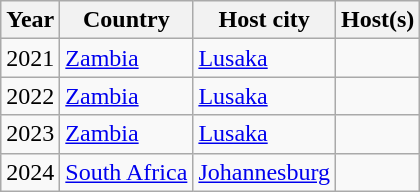<table class="wikitable">
<tr>
<th>Year</th>
<th>Country</th>
<th>Host city</th>
<th>Host(s)</th>
</tr>
<tr>
<td Zikomo Awards 2021>2021</td>
<td><a href='#'>Zambia</a></td>
<td><a href='#'>Lusaka</a></td>
<td></td>
</tr>
<tr>
<td Zikomo Awards 2022>2022</td>
<td><a href='#'>Zambia</a></td>
<td><a href='#'>Lusaka</a></td>
</tr>
<tr>
<td Zikomo Awards 2023>2023</td>
<td><a href='#'>Zambia</a></td>
<td><a href='#'>Lusaka</a></td>
<td></td>
</tr>
<tr>
<td Zikomo Awards 2024>2024</td>
<td><a href='#'>South Africa</a></td>
<td><a href='#'>Johannesburg</a></td>
</tr>
</table>
